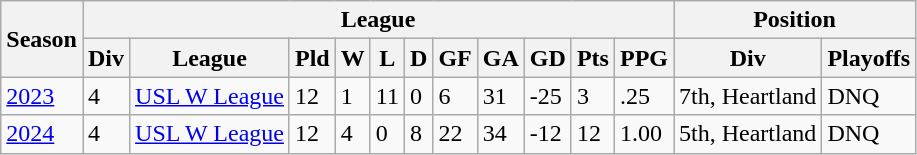<table class="wikitable">
<tr>
<th rowspan="2">Season</th>
<th colspan="11">League</th>
<th colspan="2">Position</th>
</tr>
<tr>
<th>Div</th>
<th>League</th>
<th>Pld</th>
<th>W</th>
<th>L</th>
<th>D</th>
<th>GF</th>
<th>GA</th>
<th>GD</th>
<th>Pts</th>
<th>PPG</th>
<th>Div</th>
<th>Playoffs</th>
</tr>
<tr>
<td><a href='#'>2023</a></td>
<td>4</td>
<td><a href='#'>USL W League</a></td>
<td>12</td>
<td>1</td>
<td>11</td>
<td>0</td>
<td>6</td>
<td>31</td>
<td>-25</td>
<td>3</td>
<td>.25</td>
<td>7th, Heartland</td>
<td>DNQ</td>
</tr>
<tr>
<td><a href='#'>2024</a></td>
<td>4</td>
<td><a href='#'>USL W League</a></td>
<td>12</td>
<td>4</td>
<td>0</td>
<td>8</td>
<td>22</td>
<td>34</td>
<td>-12</td>
<td>12</td>
<td>1.00</td>
<td>5th, Heartland</td>
<td>DNQ</td>
</tr>
</table>
